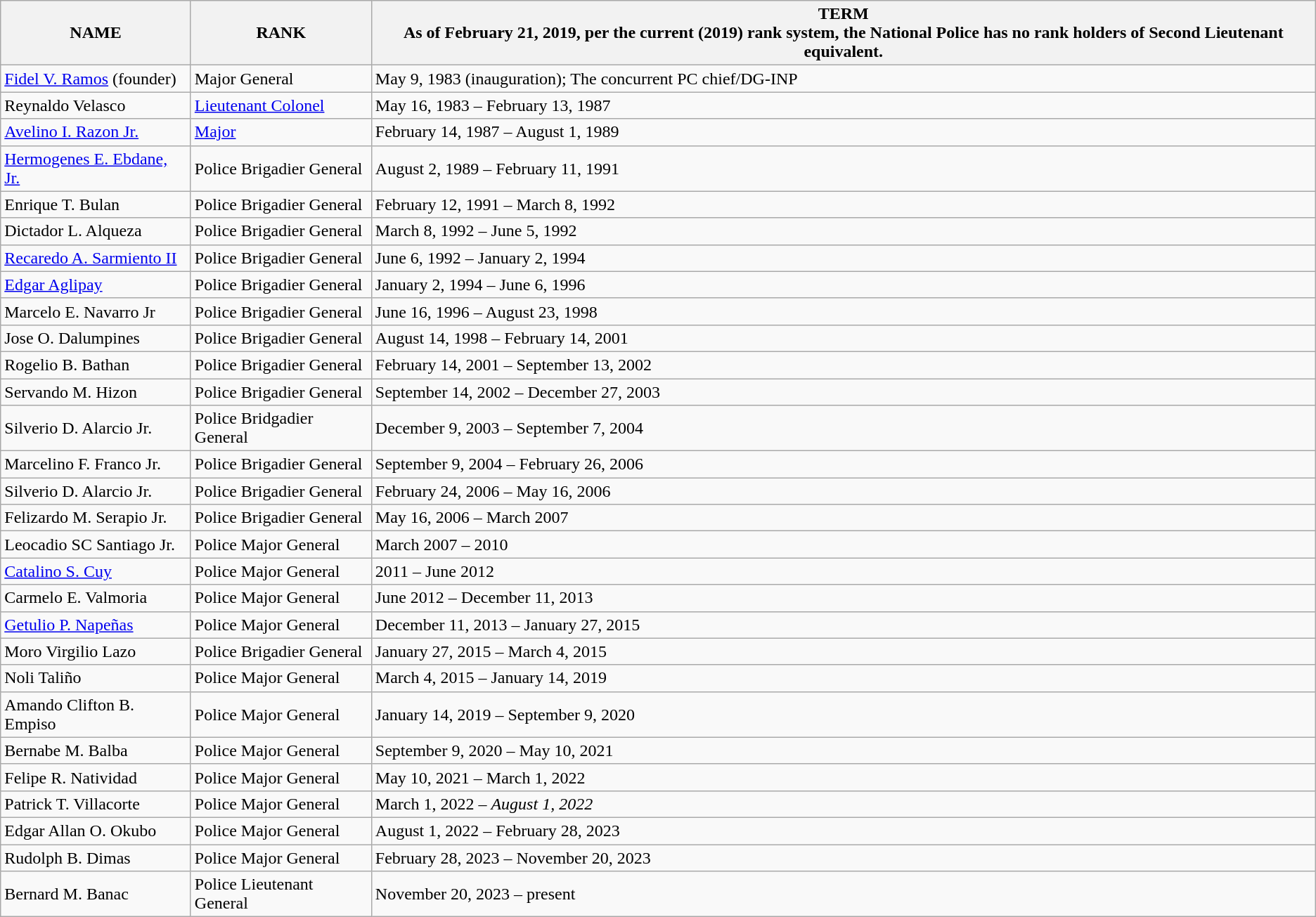<table class="wikitable">
<tr>
<th>NAME</th>
<th>RANK</th>
<th>TERM<br>As of February 21, 2019, per the current (2019) rank system, the National Police has no rank holders of Second Lieutenant equivalent.</th>
</tr>
<tr>
<td><a href='#'>Fidel V. Ramos</a> (founder)</td>
<td>Major General</td>
<td>May 9, 1983 (inauguration); The concurrent PC chief/DG-INP</td>
</tr>
<tr>
<td>Reynaldo Velasco</td>
<td><a href='#'>Lieutenant Colonel</a></td>
<td>May 16, 1983 – February 13, 1987</td>
</tr>
<tr>
<td><a href='#'>Avelino I. Razon Jr.</a></td>
<td><a href='#'>Major</a></td>
<td>February 14, 1987 – August 1, 1989</td>
</tr>
<tr>
<td><a href='#'>Hermogenes E. Ebdane, Jr.</a></td>
<td>Police Brigadier General</td>
<td>August 2, 1989 – February 11, 1991</td>
</tr>
<tr>
<td>Enrique T. Bulan</td>
<td>Police Brigadier General</td>
<td>February 12, 1991 – March 8, 1992</td>
</tr>
<tr>
<td>Dictador L. Alqueza</td>
<td>Police Brigadier General</td>
<td>March 8, 1992 – June 5, 1992</td>
</tr>
<tr>
<td><a href='#'>Recaredo A. Sarmiento II</a></td>
<td>Police Brigadier General</td>
<td>June 6, 1992 – January 2, 1994</td>
</tr>
<tr>
<td><a href='#'>Edgar Aglipay</a></td>
<td>Police Brigadier General</td>
<td>January 2, 1994 – June 6, 1996</td>
</tr>
<tr>
<td>Marcelo E. Navarro Jr</td>
<td>Police Brigadier General</td>
<td>June 16, 1996 – August 23, 1998</td>
</tr>
<tr>
<td>Jose O. Dalumpines</td>
<td>Police Brigadier General</td>
<td>August 14, 1998 – February 14, 2001</td>
</tr>
<tr>
<td>Rogelio B. Bathan</td>
<td>Police Brigadier General</td>
<td>February 14, 2001 – September 13, 2002</td>
</tr>
<tr>
<td>Servando M. Hizon</td>
<td>Police Brigadier General</td>
<td>September 14, 2002 – December 27, 2003</td>
</tr>
<tr>
<td>Silverio D. Alarcio Jr.</td>
<td>Police Bridgadier General</td>
<td>December 9, 2003 – September 7, 2004</td>
</tr>
<tr>
<td>Marcelino F. Franco Jr.</td>
<td>Police Brigadier General</td>
<td>September 9, 2004 – February 26, 2006</td>
</tr>
<tr>
<td>Silverio D. Alarcio Jr.</td>
<td>Police Brigadier General</td>
<td>February 24, 2006 – May 16, 2006</td>
</tr>
<tr>
<td>Felizardo M. Serapio Jr.</td>
<td>Police Brigadier General</td>
<td>May 16, 2006 – March 2007</td>
</tr>
<tr>
<td>Leocadio SC Santiago Jr.</td>
<td>Police Major General</td>
<td>March 2007 – 2010</td>
</tr>
<tr>
<td><a href='#'>Catalino S. Cuy</a></td>
<td>Police Major General</td>
<td>2011 – June 2012</td>
</tr>
<tr>
<td>Carmelo E. Valmoria</td>
<td>Police Major General</td>
<td>June 2012 – December 11, 2013</td>
</tr>
<tr>
<td><a href='#'>Getulio P. Napeñas</a></td>
<td>Police Major General</td>
<td>December 11, 2013 – January 27, 2015</td>
</tr>
<tr>
<td>Moro Virgilio Lazo</td>
<td>Police Brigadier General</td>
<td>January 27, 2015 – March 4, 2015</td>
</tr>
<tr>
<td>Noli Taliño</td>
<td>Police Major General</td>
<td>March 4, 2015 – January 14, 2019</td>
</tr>
<tr>
<td>Amando Clifton B. Empiso</td>
<td>Police Major General</td>
<td>January 14, 2019 – September 9, 2020</td>
</tr>
<tr>
<td>Bernabe M. Balba</td>
<td>Police Major General</td>
<td>September 9, 2020 – May 10, 2021</td>
</tr>
<tr>
<td>Felipe R. Natividad</td>
<td>Police Major General</td>
<td>May 10, 2021 – March 1, 2022</td>
</tr>
<tr>
<td>Patrick T. Villacorte</td>
<td>Police Major General</td>
<td>March 1, 2022 – <em>August 1, 2022</em></td>
</tr>
<tr>
<td>Edgar Allan O. Okubo</td>
<td>Police Major General</td>
<td>August 1, 2022 – February 28, 2023</td>
</tr>
<tr>
<td>Rudolph B. Dimas</td>
<td>Police Major General</td>
<td>February 28, 2023 – November 20, 2023</td>
</tr>
<tr>
<td>Bernard M. Banac</td>
<td>Police Lieutenant General</td>
<td>November 20, 2023 – present</td>
</tr>
</table>
